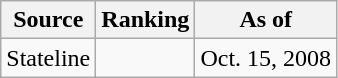<table class="wikitable" style="text-align:center">
<tr>
<th>Source</th>
<th>Ranking</th>
<th>As of</th>
</tr>
<tr>
<td>Stateline</td>
<td></td>
<td>Oct. 15, 2008</td>
</tr>
</table>
